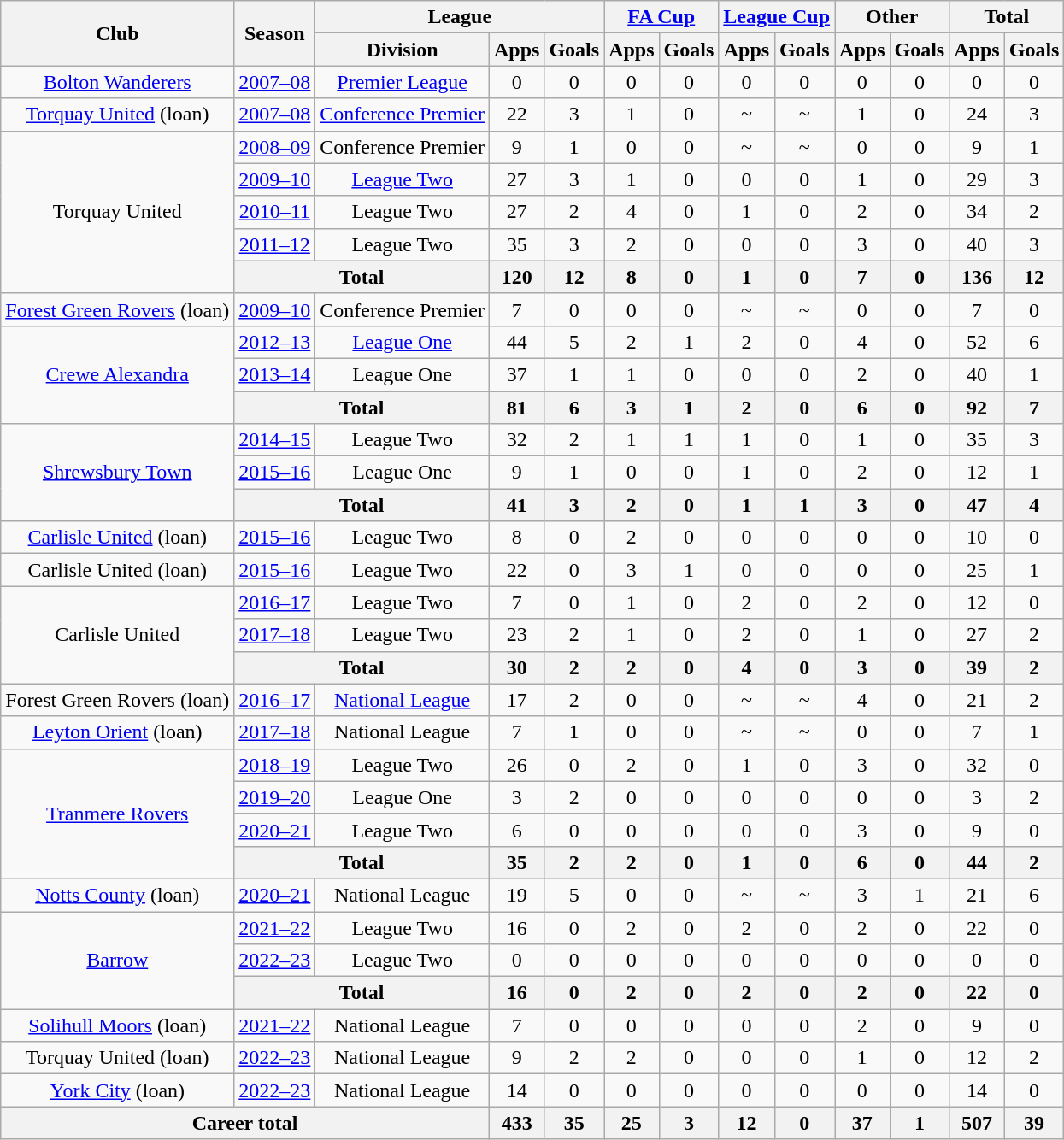<table class="wikitable" style="text-align: center">
<tr>
<th rowspan="2">Club</th>
<th rowspan="2">Season</th>
<th colspan="3">League</th>
<th colspan="2"><a href='#'>FA Cup</a></th>
<th colspan="2"><a href='#'>League Cup</a></th>
<th colspan="2">Other</th>
<th colspan="2">Total</th>
</tr>
<tr>
<th>Division</th>
<th>Apps</th>
<th>Goals</th>
<th>Apps</th>
<th>Goals</th>
<th>Apps</th>
<th>Goals</th>
<th>Apps</th>
<th>Goals</th>
<th>Apps</th>
<th>Goals</th>
</tr>
<tr>
<td><a href='#'>Bolton Wanderers</a></td>
<td><a href='#'>2007–08</a></td>
<td><a href='#'>Premier League</a></td>
<td>0</td>
<td>0</td>
<td>0</td>
<td>0</td>
<td>0</td>
<td>0</td>
<td>0</td>
<td>0</td>
<td>0</td>
<td>0</td>
</tr>
<tr>
<td><a href='#'>Torquay United</a> (loan)</td>
<td><a href='#'>2007–08</a></td>
<td><a href='#'>Conference Premier</a></td>
<td>22</td>
<td>3</td>
<td>1</td>
<td>0</td>
<td>~</td>
<td>~</td>
<td>1</td>
<td>0</td>
<td>24</td>
<td>3</td>
</tr>
<tr>
<td rowspan="5">Torquay United</td>
<td><a href='#'>2008–09</a></td>
<td>Conference Premier</td>
<td>9</td>
<td>1</td>
<td>0</td>
<td>0</td>
<td>~</td>
<td>~</td>
<td>0</td>
<td>0</td>
<td>9</td>
<td>1</td>
</tr>
<tr>
<td><a href='#'>2009–10</a></td>
<td><a href='#'>League Two</a></td>
<td>27</td>
<td>3</td>
<td>1</td>
<td>0</td>
<td>0</td>
<td>0</td>
<td>1</td>
<td>0</td>
<td>29</td>
<td>3</td>
</tr>
<tr>
<td><a href='#'>2010–11</a></td>
<td>League Two</td>
<td>27</td>
<td>2</td>
<td>4</td>
<td>0</td>
<td>1</td>
<td>0</td>
<td>2</td>
<td>0</td>
<td>34</td>
<td>2</td>
</tr>
<tr>
<td><a href='#'>2011–12</a></td>
<td>League Two</td>
<td>35</td>
<td>3</td>
<td>2</td>
<td>0</td>
<td>0</td>
<td>0</td>
<td>3</td>
<td>0</td>
<td>40</td>
<td>3</td>
</tr>
<tr>
<th colspan="2">Total</th>
<th>120</th>
<th>12</th>
<th>8</th>
<th>0</th>
<th>1</th>
<th>0</th>
<th>7</th>
<th>0</th>
<th>136</th>
<th>12</th>
</tr>
<tr>
<td><a href='#'>Forest Green Rovers</a> (loan)</td>
<td><a href='#'>2009–10</a></td>
<td>Conference Premier</td>
<td>7</td>
<td>0</td>
<td>0</td>
<td>0</td>
<td>~</td>
<td>~</td>
<td>0</td>
<td>0</td>
<td>7</td>
<td>0</td>
</tr>
<tr>
<td rowspan="3"><a href='#'>Crewe Alexandra</a></td>
<td><a href='#'>2012–13</a></td>
<td><a href='#'>League One</a></td>
<td>44</td>
<td>5</td>
<td>2</td>
<td>1</td>
<td>2</td>
<td>0</td>
<td>4</td>
<td>0</td>
<td>52</td>
<td>6</td>
</tr>
<tr>
<td><a href='#'>2013–14</a></td>
<td>League One</td>
<td>37</td>
<td>1</td>
<td>1</td>
<td>0</td>
<td>0</td>
<td>0</td>
<td>2</td>
<td>0</td>
<td>40</td>
<td>1</td>
</tr>
<tr>
<th colspan="2">Total</th>
<th>81</th>
<th>6</th>
<th>3</th>
<th>1</th>
<th>2</th>
<th>0</th>
<th>6</th>
<th>0</th>
<th>92</th>
<th>7</th>
</tr>
<tr>
<td rowspan="3"><a href='#'>Shrewsbury Town</a></td>
<td><a href='#'>2014–15</a></td>
<td>League Two</td>
<td>32</td>
<td>2</td>
<td>1</td>
<td>1</td>
<td>1</td>
<td>0</td>
<td>1</td>
<td>0</td>
<td>35</td>
<td>3</td>
</tr>
<tr>
<td><a href='#'>2015–16</a></td>
<td>League One</td>
<td>9</td>
<td>1</td>
<td>0</td>
<td>0</td>
<td>1</td>
<td>0</td>
<td>2</td>
<td>0</td>
<td>12</td>
<td>1</td>
</tr>
<tr>
<th colspan="2">Total</th>
<th>41</th>
<th>3</th>
<th>2</th>
<th>0</th>
<th>1</th>
<th>1</th>
<th>3</th>
<th>0</th>
<th>47</th>
<th>4</th>
</tr>
<tr>
<td><a href='#'>Carlisle United</a> (loan)</td>
<td><a href='#'>2015–16</a></td>
<td>League Two</td>
<td>8</td>
<td>0</td>
<td>2</td>
<td>0</td>
<td>0</td>
<td>0</td>
<td>0</td>
<td>0</td>
<td>10</td>
<td>0</td>
</tr>
<tr>
<td>Carlisle United (loan)</td>
<td><a href='#'>2015–16</a></td>
<td>League Two</td>
<td>22</td>
<td>0</td>
<td>3</td>
<td>1</td>
<td>0</td>
<td>0</td>
<td>0</td>
<td>0</td>
<td>25</td>
<td>1</td>
</tr>
<tr>
<td rowspan="3">Carlisle United</td>
<td><a href='#'>2016–17</a></td>
<td>League Two</td>
<td>7</td>
<td>0</td>
<td>1</td>
<td>0</td>
<td>2</td>
<td>0</td>
<td>2</td>
<td>0</td>
<td>12</td>
<td>0</td>
</tr>
<tr>
<td><a href='#'>2017–18</a></td>
<td>League Two</td>
<td>23</td>
<td>2</td>
<td>1</td>
<td>0</td>
<td>2</td>
<td>0</td>
<td>1</td>
<td>0</td>
<td>27</td>
<td>2</td>
</tr>
<tr>
<th colspan="2">Total</th>
<th>30</th>
<th>2</th>
<th>2</th>
<th>0</th>
<th>4</th>
<th>0</th>
<th>3</th>
<th>0</th>
<th>39</th>
<th>2</th>
</tr>
<tr>
<td>Forest Green Rovers (loan)</td>
<td><a href='#'>2016–17</a></td>
<td><a href='#'>National League</a></td>
<td>17</td>
<td>2</td>
<td>0</td>
<td>0</td>
<td>~</td>
<td>~</td>
<td>4</td>
<td>0</td>
<td>21</td>
<td>2</td>
</tr>
<tr>
<td><a href='#'>Leyton Orient</a> (loan)</td>
<td><a href='#'>2017–18</a></td>
<td>National League</td>
<td>7</td>
<td>1</td>
<td>0</td>
<td>0</td>
<td>~</td>
<td>~</td>
<td>0</td>
<td>0</td>
<td>7</td>
<td>1</td>
</tr>
<tr>
<td rowspan="4"><a href='#'>Tranmere Rovers</a></td>
<td><a href='#'>2018–19</a></td>
<td>League Two</td>
<td>26</td>
<td>0</td>
<td>2</td>
<td>0</td>
<td>1</td>
<td>0</td>
<td>3</td>
<td>0</td>
<td>32</td>
<td>0</td>
</tr>
<tr>
<td><a href='#'>2019–20</a></td>
<td>League One</td>
<td>3</td>
<td>2</td>
<td>0</td>
<td>0</td>
<td>0</td>
<td>0</td>
<td>0</td>
<td>0</td>
<td>3</td>
<td>2</td>
</tr>
<tr>
<td><a href='#'>2020–21</a></td>
<td>League Two</td>
<td>6</td>
<td>0</td>
<td>0</td>
<td>0</td>
<td>0</td>
<td>0</td>
<td>3</td>
<td>0</td>
<td>9</td>
<td>0</td>
</tr>
<tr>
<th colspan="2">Total</th>
<th>35</th>
<th>2</th>
<th>2</th>
<th>0</th>
<th>1</th>
<th>0</th>
<th>6</th>
<th>0</th>
<th>44</th>
<th>2</th>
</tr>
<tr>
<td><a href='#'>Notts County</a> (loan)</td>
<td><a href='#'>2020–21</a></td>
<td>National League</td>
<td>19</td>
<td>5</td>
<td>0</td>
<td>0</td>
<td>~</td>
<td>~</td>
<td>3</td>
<td>1</td>
<td>21</td>
<td>6</td>
</tr>
<tr>
<td rowspan="3"><a href='#'>Barrow</a></td>
<td><a href='#'>2021–22</a></td>
<td>League Two</td>
<td>16</td>
<td>0</td>
<td>2</td>
<td>0</td>
<td>2</td>
<td>0</td>
<td>2</td>
<td>0</td>
<td>22</td>
<td>0</td>
</tr>
<tr>
<td><a href='#'>2022–23</a></td>
<td>League Two</td>
<td>0</td>
<td>0</td>
<td>0</td>
<td>0</td>
<td>0</td>
<td>0</td>
<td>0</td>
<td>0</td>
<td>0</td>
<td>0</td>
</tr>
<tr>
<th colspan="2">Total</th>
<th>16</th>
<th>0</th>
<th>2</th>
<th>0</th>
<th>2</th>
<th>0</th>
<th>2</th>
<th>0</th>
<th>22</th>
<th>0</th>
</tr>
<tr>
<td><a href='#'>Solihull Moors</a> (loan)</td>
<td><a href='#'>2021–22</a></td>
<td>National League</td>
<td>7</td>
<td>0</td>
<td>0</td>
<td>0</td>
<td>0</td>
<td>0</td>
<td>2</td>
<td>0</td>
<td>9</td>
<td>0</td>
</tr>
<tr>
<td>Torquay United (loan)</td>
<td><a href='#'>2022–23</a></td>
<td>National League</td>
<td>9</td>
<td>2</td>
<td>2</td>
<td>0</td>
<td>0</td>
<td>0</td>
<td>1</td>
<td>0</td>
<td>12</td>
<td>2</td>
</tr>
<tr>
<td><a href='#'>York City</a> (loan)</td>
<td><a href='#'>2022–23</a></td>
<td>National League</td>
<td>14</td>
<td>0</td>
<td>0</td>
<td>0</td>
<td>0</td>
<td>0</td>
<td>0</td>
<td>0</td>
<td>14</td>
<td>0</td>
</tr>
<tr>
<th colspan="3">Career total</th>
<th>433</th>
<th>35</th>
<th>25</th>
<th>3</th>
<th>12</th>
<th>0</th>
<th>37</th>
<th>1</th>
<th>507</th>
<th>39</th>
</tr>
</table>
